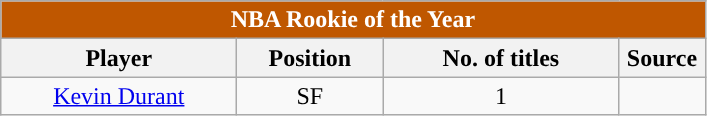<table class="wikitable" style="text-align:center">
<tr>
<td colspan="5" style= "background: #BF5700; color:white"><strong>NBA Rookie of the Year</strong></td>
</tr>
<tr>
<th style="width:150px; ">Player</th>
<th style="width:90px; ">Position</th>
<th style="width:150px; ">No. of titles</th>
<th style="width:50px; ">Source</th>
</tr>
<tr>
<td><a href='#'>Kevin Durant</a></td>
<td>SF</td>
<td>1</td>
<td></td>
</tr>
</table>
